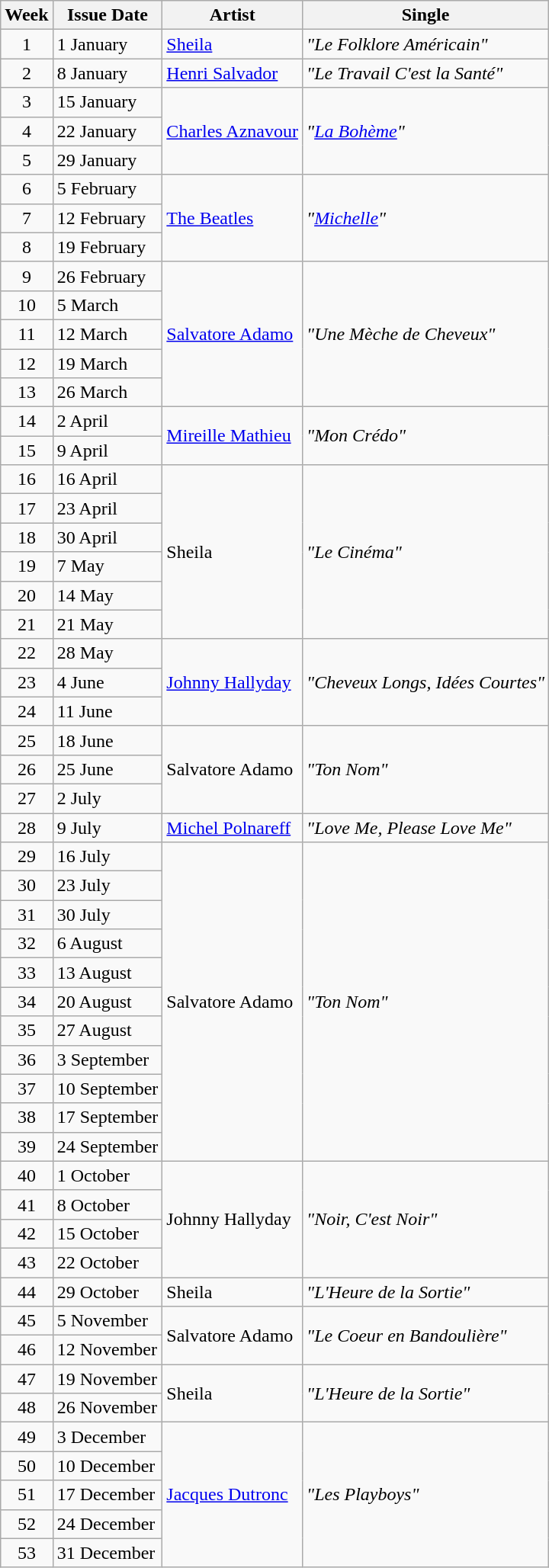<table class="wikitable">
<tr>
<th>Week</th>
<th>Issue Date</th>
<th>Artist</th>
<th>Single</th>
</tr>
<tr>
<td style="text-align: center;">1</td>
<td>1 January</td>
<td><a href='#'>Sheila</a></td>
<td><em>"Le Folklore Américain"</em></td>
</tr>
<tr>
<td style="text-align: center;">2</td>
<td>8 January</td>
<td><a href='#'>Henri Salvador</a></td>
<td><em>"Le Travail C'est la Santé"</em></td>
</tr>
<tr>
<td style="text-align: center;">3</td>
<td>15 January</td>
<td rowspan="3"><a href='#'>Charles Aznavour</a></td>
<td rowspan="3"><em>"<a href='#'>La Bohème</a>"</em></td>
</tr>
<tr>
<td style="text-align: center;">4</td>
<td>22 January</td>
</tr>
<tr>
<td style="text-align: center;">5</td>
<td>29 January</td>
</tr>
<tr>
<td style="text-align: center;">6</td>
<td>5 February</td>
<td rowspan="3"><a href='#'>The Beatles</a></td>
<td rowspan="3"><em>"<a href='#'>Michelle</a>"</em></td>
</tr>
<tr>
<td style="text-align: center;">7</td>
<td>12 February</td>
</tr>
<tr>
<td style="text-align: center;">8</td>
<td>19 February</td>
</tr>
<tr>
<td style="text-align: center;">9</td>
<td>26 February</td>
<td rowspan="5"><a href='#'>Salvatore Adamo</a></td>
<td rowspan="5"><em>"Une Mèche de Cheveux"</em></td>
</tr>
<tr>
<td style="text-align: center;">10</td>
<td>5 March</td>
</tr>
<tr>
<td style="text-align: center;">11</td>
<td>12 March</td>
</tr>
<tr>
<td style="text-align: center;">12</td>
<td>19 March</td>
</tr>
<tr>
<td style="text-align: center;">13</td>
<td>26 March</td>
</tr>
<tr>
<td style="text-align: center;">14</td>
<td>2 April</td>
<td rowspan="2"><a href='#'>Mireille Mathieu</a></td>
<td rowspan="2"><em>"Mon Crédo"</em></td>
</tr>
<tr>
<td style="text-align: center;">15</td>
<td>9 April</td>
</tr>
<tr>
<td style="text-align: center;">16</td>
<td>16 April</td>
<td rowspan="6">Sheila</td>
<td rowspan="6"><em>"Le Cinéma"</em></td>
</tr>
<tr>
<td style="text-align: center;">17</td>
<td>23 April</td>
</tr>
<tr>
<td style="text-align: center;">18</td>
<td>30 April</td>
</tr>
<tr>
<td style="text-align: center;">19</td>
<td>7 May</td>
</tr>
<tr>
<td style="text-align: center;">20</td>
<td>14 May</td>
</tr>
<tr>
<td style="text-align: center;">21</td>
<td>21 May</td>
</tr>
<tr>
<td style="text-align: center;">22</td>
<td>28 May</td>
<td rowspan="3"><a href='#'>Johnny Hallyday</a></td>
<td rowspan="3"><em>"Cheveux Longs, Idées Courtes"</em></td>
</tr>
<tr>
<td style="text-align: center;">23</td>
<td>4 June</td>
</tr>
<tr>
<td style="text-align: center;">24</td>
<td>11 June</td>
</tr>
<tr>
<td style="text-align: center;">25</td>
<td>18 June</td>
<td rowspan="3">Salvatore Adamo</td>
<td rowspan="3"><em>"Ton Nom"</em></td>
</tr>
<tr>
<td style="text-align: center;">26</td>
<td>25 June</td>
</tr>
<tr>
<td style="text-align: center;">27</td>
<td>2 July</td>
</tr>
<tr>
<td style="text-align: center;">28</td>
<td>9 July</td>
<td><a href='#'>Michel Polnareff</a></td>
<td><em>"Love Me, Please Love Me"</em></td>
</tr>
<tr>
<td style="text-align: center;">29</td>
<td>16 July</td>
<td rowspan="11">Salvatore Adamo</td>
<td rowspan="11"><em>"Ton Nom"</em></td>
</tr>
<tr>
<td style="text-align: center;">30</td>
<td>23 July</td>
</tr>
<tr>
<td style="text-align: center;">31</td>
<td>30 July</td>
</tr>
<tr>
<td style="text-align: center;">32</td>
<td>6 August</td>
</tr>
<tr>
<td style="text-align: center;">33</td>
<td>13 August</td>
</tr>
<tr>
<td style="text-align: center;">34</td>
<td>20 August</td>
</tr>
<tr>
<td style="text-align: center;">35</td>
<td>27 August</td>
</tr>
<tr>
<td style="text-align: center;">36</td>
<td>3 September</td>
</tr>
<tr>
<td style="text-align: center;">37</td>
<td>10 September</td>
</tr>
<tr>
<td style="text-align: center;">38</td>
<td>17 September</td>
</tr>
<tr>
<td style="text-align: center;">39</td>
<td>24 September</td>
</tr>
<tr>
<td style="text-align: center;">40</td>
<td>1 October</td>
<td rowspan="4">Johnny Hallyday</td>
<td rowspan="4"><em>"Noir, C'est Noir"</em></td>
</tr>
<tr>
<td style="text-align: center;">41</td>
<td>8 October</td>
</tr>
<tr>
<td style="text-align: center;">42</td>
<td>15 October</td>
</tr>
<tr>
<td style="text-align: center;">43</td>
<td>22 October</td>
</tr>
<tr>
<td style="text-align: center;">44</td>
<td>29 October</td>
<td>Sheila</td>
<td><em>"L'Heure de la Sortie"</em></td>
</tr>
<tr>
<td style="text-align: center;">45</td>
<td>5 November</td>
<td rowspan="2">Salvatore Adamo</td>
<td rowspan="2"><em>"Le Coeur en Bandoulière"</em></td>
</tr>
<tr>
<td style="text-align: center;">46</td>
<td>12 November</td>
</tr>
<tr>
<td style="text-align: center;">47</td>
<td>19 November</td>
<td rowspan="2">Sheila</td>
<td rowspan="2"><em>"L'Heure de la Sortie"</em></td>
</tr>
<tr>
<td style="text-align: center;">48</td>
<td>26 November</td>
</tr>
<tr>
<td style="text-align: center;">49</td>
<td>3 December</td>
<td rowspan="5"><a href='#'>Jacques Dutronc</a></td>
<td rowspan="5"><em>"Les Playboys"</em></td>
</tr>
<tr>
<td style="text-align: center;">50</td>
<td>10 December</td>
</tr>
<tr>
<td style="text-align: center;">51</td>
<td>17 December</td>
</tr>
<tr>
<td style="text-align: center;">52</td>
<td>24 December</td>
</tr>
<tr>
<td style="text-align: center;">53</td>
<td>31 December</td>
</tr>
</table>
